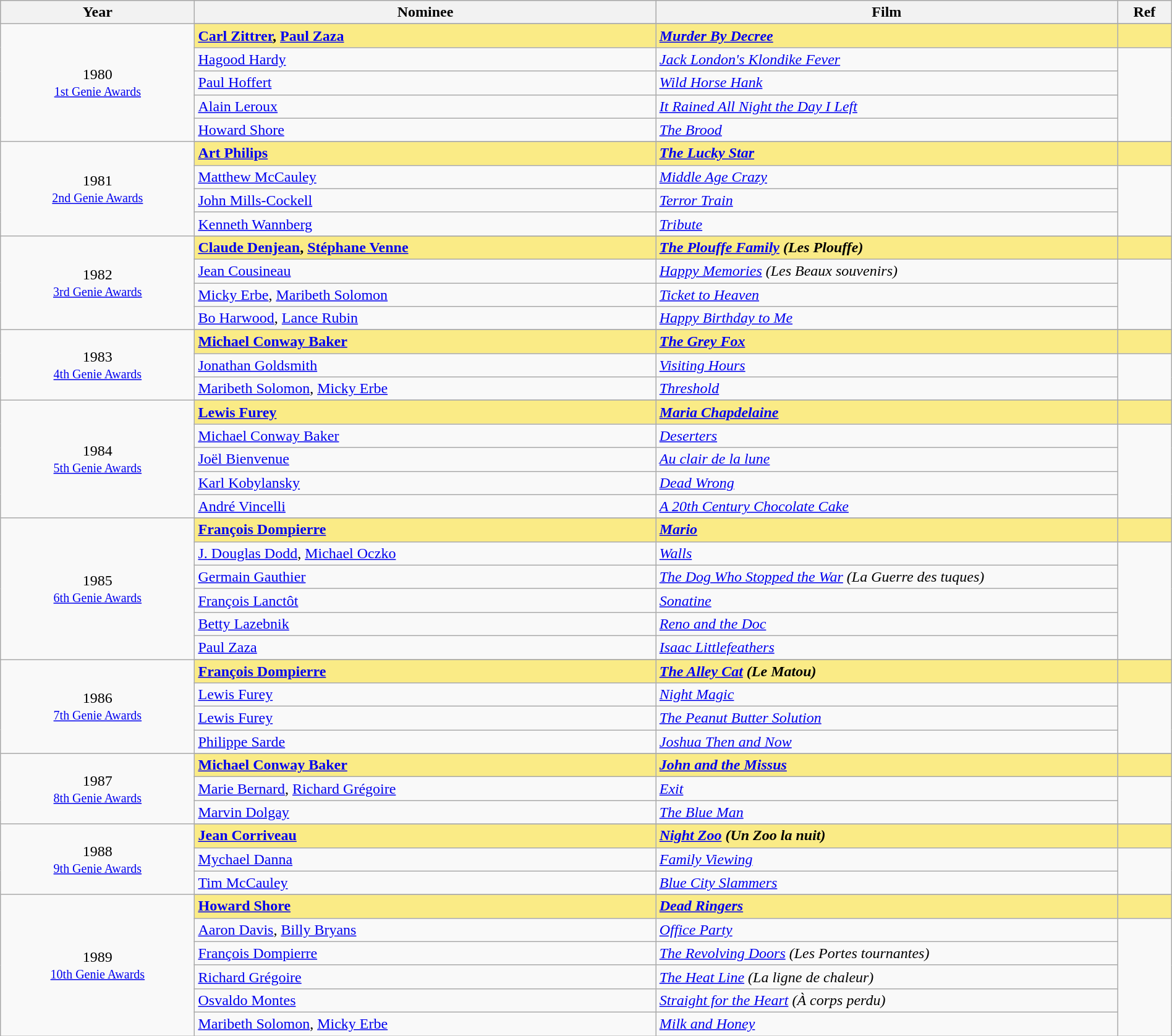<table class="wikitable" style="width:100%;">
<tr style="background:#bebebe;">
<th style="width:8%;">Year</th>
<th style="width:19%;">Nominee</th>
<th style="width:19%;">Film</th>
<th style="width:2%;">Ref</th>
</tr>
<tr>
<td rowspan="6" align="center">1980 <br> <small><a href='#'>1st Genie Awards</a></small></td>
</tr>
<tr style="background:#FAEB86;">
<td><strong><a href='#'>Carl Zittrer</a>, <a href='#'>Paul Zaza</a></strong></td>
<td><strong><em><a href='#'>Murder By Decree</a></em></strong></td>
<td></td>
</tr>
<tr>
<td><a href='#'>Hagood Hardy</a></td>
<td><em><a href='#'>Jack London's Klondike Fever</a></em></td>
<td rowspan=4></td>
</tr>
<tr>
<td><a href='#'>Paul Hoffert</a></td>
<td><em><a href='#'>Wild Horse Hank</a></em></td>
</tr>
<tr>
<td><a href='#'>Alain Leroux</a></td>
<td><em><a href='#'>It Rained All Night the Day I Left</a></em></td>
</tr>
<tr>
<td><a href='#'>Howard Shore</a></td>
<td><em><a href='#'>The Brood</a></em></td>
</tr>
<tr>
<td rowspan="5" align="center">1981 <br> <small><a href='#'>2nd Genie Awards</a></small></td>
</tr>
<tr style="background:#FAEB86;">
<td><strong><a href='#'>Art Philips</a></strong></td>
<td><strong><em><a href='#'>The Lucky Star</a></em></strong></td>
<td></td>
</tr>
<tr>
<td><a href='#'>Matthew McCauley</a></td>
<td><em><a href='#'>Middle Age Crazy</a></em></td>
<td rowspan=3></td>
</tr>
<tr>
<td><a href='#'>John Mills-Cockell</a></td>
<td><em><a href='#'>Terror Train</a></em></td>
</tr>
<tr>
<td><a href='#'>Kenneth Wannberg</a></td>
<td><em><a href='#'>Tribute</a></em></td>
</tr>
<tr>
<td rowspan="5" align="center">1982 <br> <small><a href='#'>3rd Genie Awards</a></small></td>
</tr>
<tr style="background:#FAEB86;">
<td><strong><a href='#'>Claude Denjean</a>, <a href='#'>Stéphane Venne</a></strong></td>
<td><strong><em><a href='#'>The Plouffe Family</a> (Les Plouffe)</em></strong></td>
<td></td>
</tr>
<tr>
<td><a href='#'>Jean Cousineau</a></td>
<td><em><a href='#'>Happy Memories</a> (Les Beaux souvenirs)</em></td>
<td rowspan=3></td>
</tr>
<tr>
<td><a href='#'>Micky Erbe</a>, <a href='#'>Maribeth Solomon</a></td>
<td><em><a href='#'>Ticket to Heaven</a></em></td>
</tr>
<tr>
<td><a href='#'>Bo Harwood</a>, <a href='#'>Lance Rubin</a></td>
<td><em><a href='#'>Happy Birthday to Me</a></em></td>
</tr>
<tr>
<td rowspan="4" align="center">1983 <br> <small><a href='#'>4th Genie Awards</a></small></td>
</tr>
<tr style="background:#FAEB86;">
<td><strong><a href='#'>Michael Conway Baker</a></strong></td>
<td><strong><em><a href='#'>The Grey Fox</a></em></strong></td>
<td></td>
</tr>
<tr>
<td><a href='#'>Jonathan Goldsmith</a></td>
<td><em><a href='#'>Visiting Hours</a></em></td>
<td rowspan=2></td>
</tr>
<tr>
<td><a href='#'>Maribeth Solomon</a>, <a href='#'>Micky Erbe</a></td>
<td><em><a href='#'>Threshold</a></em></td>
</tr>
<tr>
<td rowspan="6" align="center">1984 <br> <small><a href='#'>5th Genie Awards</a></small></td>
</tr>
<tr style="background:#FAEB86;">
<td><strong><a href='#'>Lewis Furey</a></strong></td>
<td><strong><em><a href='#'>Maria Chapdelaine</a></em></strong></td>
<td></td>
</tr>
<tr>
<td><a href='#'>Michael Conway Baker</a></td>
<td><em><a href='#'>Deserters</a></em></td>
<td rowspan=4></td>
</tr>
<tr>
<td><a href='#'>Joël Bienvenue</a></td>
<td><em><a href='#'>Au clair de la lune</a></em></td>
</tr>
<tr>
<td><a href='#'>Karl Kobylansky</a></td>
<td><em><a href='#'>Dead Wrong</a></em></td>
</tr>
<tr>
<td><a href='#'>André Vincelli</a></td>
<td><em><a href='#'>A 20th Century Chocolate Cake</a></em></td>
</tr>
<tr>
<td rowspan="7" align="center">1985 <br> <small><a href='#'>6th Genie Awards</a></small></td>
</tr>
<tr style="background:#FAEB86;">
<td><strong><a href='#'>François Dompierre</a></strong></td>
<td><strong><em><a href='#'>Mario</a></em></strong></td>
<td></td>
</tr>
<tr>
<td><a href='#'>J. Douglas Dodd</a>, <a href='#'>Michael Oczko</a></td>
<td><em><a href='#'>Walls</a></em></td>
<td rowspan=5></td>
</tr>
<tr>
<td><a href='#'>Germain Gauthier</a></td>
<td><em><a href='#'>The Dog Who Stopped the War</a> (La Guerre des tuques)</em></td>
</tr>
<tr>
<td><a href='#'>François Lanctôt</a></td>
<td><em><a href='#'>Sonatine</a></em></td>
</tr>
<tr>
<td><a href='#'>Betty Lazebnik</a></td>
<td><em><a href='#'>Reno and the Doc</a></em></td>
</tr>
<tr>
<td><a href='#'>Paul Zaza</a></td>
<td><em><a href='#'>Isaac Littlefeathers</a></em></td>
</tr>
<tr>
<td rowspan="5" align="center">1986 <br> <small><a href='#'>7th Genie Awards</a></small></td>
</tr>
<tr style="background:#FAEB86;">
<td><strong><a href='#'>François Dompierre</a></strong></td>
<td><strong><em><a href='#'>The Alley Cat</a> (Le Matou)</em></strong></td>
<td></td>
</tr>
<tr>
<td><a href='#'>Lewis Furey</a></td>
<td><em><a href='#'>Night Magic</a></em></td>
<td rowspan=3></td>
</tr>
<tr>
<td><a href='#'>Lewis Furey</a></td>
<td><em><a href='#'>The Peanut Butter Solution</a></em></td>
</tr>
<tr>
<td><a href='#'>Philippe Sarde</a></td>
<td><em><a href='#'>Joshua Then and Now</a></em></td>
</tr>
<tr>
<td rowspan="4" align="center">1987 <br> <small><a href='#'>8th Genie Awards</a></small></td>
</tr>
<tr style="background:#FAEB86;">
<td><strong><a href='#'>Michael Conway Baker</a></strong></td>
<td><strong><em><a href='#'>John and the Missus</a></em></strong></td>
<td></td>
</tr>
<tr>
<td><a href='#'>Marie Bernard</a>, <a href='#'>Richard Grégoire</a></td>
<td><em><a href='#'>Exit</a></em></td>
<td rowspan=2></td>
</tr>
<tr>
<td><a href='#'>Marvin Dolgay</a></td>
<td><em><a href='#'>The Blue Man</a></em></td>
</tr>
<tr>
<td rowspan="4" align="center">1988 <br> <small><a href='#'>9th Genie Awards</a></small></td>
</tr>
<tr style="background:#FAEB86;">
<td><strong><a href='#'>Jean Corriveau</a></strong></td>
<td><strong><em><a href='#'>Night Zoo</a> (Un Zoo la nuit)</em></strong></td>
<td></td>
</tr>
<tr>
<td><a href='#'>Mychael Danna</a></td>
<td><em><a href='#'>Family Viewing</a></em></td>
<td rowspan=2></td>
</tr>
<tr>
<td><a href='#'>Tim McCauley</a></td>
<td><em><a href='#'>Blue City Slammers</a></em></td>
</tr>
<tr>
<td rowspan="7" align="center">1989 <br> <small><a href='#'>10th Genie Awards</a></small></td>
</tr>
<tr style="background:#FAEB86;">
<td><strong><a href='#'>Howard Shore</a></strong></td>
<td><strong><em><a href='#'>Dead Ringers</a></em></strong></td>
<td></td>
</tr>
<tr>
<td><a href='#'>Aaron Davis</a>, <a href='#'>Billy Bryans</a></td>
<td><em><a href='#'>Office Party</a></em></td>
<td rowspan=5></td>
</tr>
<tr>
<td><a href='#'>François Dompierre</a></td>
<td><em><a href='#'>The Revolving Doors</a> (Les Portes tournantes)</em></td>
</tr>
<tr>
<td><a href='#'>Richard Grégoire</a></td>
<td><em><a href='#'>The Heat Line</a> (La ligne de chaleur)</em></td>
</tr>
<tr>
<td><a href='#'>Osvaldo Montes</a></td>
<td><em><a href='#'>Straight for the Heart</a> (À corps perdu)</em></td>
</tr>
<tr>
<td><a href='#'>Maribeth Solomon</a>, <a href='#'>Micky Erbe</a></td>
<td><em><a href='#'>Milk and Honey</a></em></td>
</tr>
</table>
